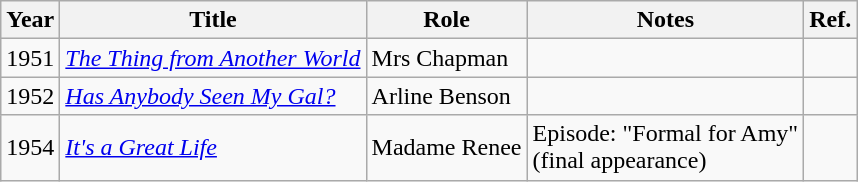<table class="wikitable">
<tr>
<th>Year</th>
<th>Title</th>
<th>Role</th>
<th>Notes</th>
<th>Ref.</th>
</tr>
<tr>
<td>1951</td>
<td><em><a href='#'>The Thing from Another World</a></em></td>
<td>Mrs Chapman</td>
<td></td>
<td></td>
</tr>
<tr>
<td>1952</td>
<td><em><a href='#'>Has Anybody Seen My Gal?</a></em></td>
<td>Arline Benson</td>
<td></td>
<td></td>
</tr>
<tr>
<td>1954</td>
<td><em><a href='#'>It's a Great Life</a></em></td>
<td>Madame Renee</td>
<td>Episode: "Formal for Amy"<br>(final appearance)</td>
<td></td>
</tr>
</table>
